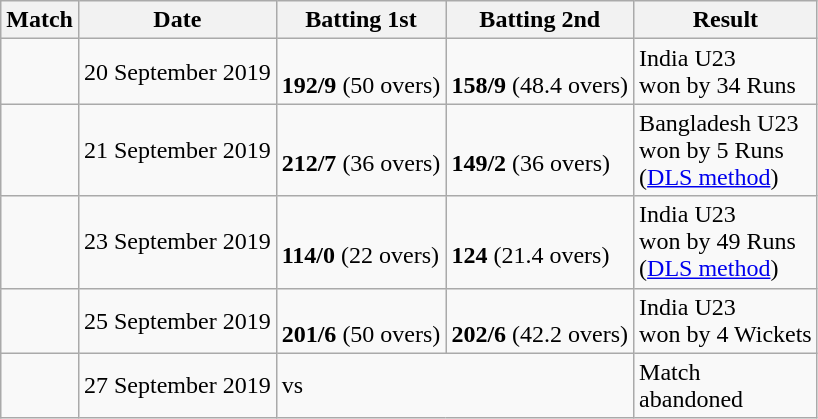<table class="wikitable sortable">
<tr>
<th>Match</th>
<th>Date</th>
<th>Batting 1st</th>
<th>Batting 2nd</th>
<th>Result</th>
</tr>
<tr>
<td></td>
<td>20 September 2019</td>
<td><br><strong>192/9</strong> (50 overs)</td>
<td><br><strong>158/9</strong> (48.4 overs)</td>
<td>India U23<br>won by 34 Runs</td>
</tr>
<tr>
<td></td>
<td>21 September 2019</td>
<td><br><strong>212/7</strong> (36 overs)</td>
<td><br><strong>149/2</strong> (36 overs)</td>
<td>Bangladesh U23<br>won by 5 Runs<br>(<a href='#'>DLS method</a>)</td>
</tr>
<tr>
<td></td>
<td>23 September 2019</td>
<td><br><strong>114/0</strong> (22 overs)</td>
<td><br><strong>124</strong> (21.4 overs)</td>
<td>India U23<br>won by 49 Runs<br>(<a href='#'>DLS method</a>)</td>
</tr>
<tr>
<td></td>
<td>25 September 2019</td>
<td><br><strong>201/6</strong> (50 overs)</td>
<td><br><strong>202/6</strong> (42.2 overs)</td>
<td>India U23<br>won by 4 Wickets</td>
</tr>
<tr>
<td></td>
<td>27 September 2019</td>
<td colspan="2"> vs </td>
<td>Match<br>abandoned</td>
</tr>
</table>
